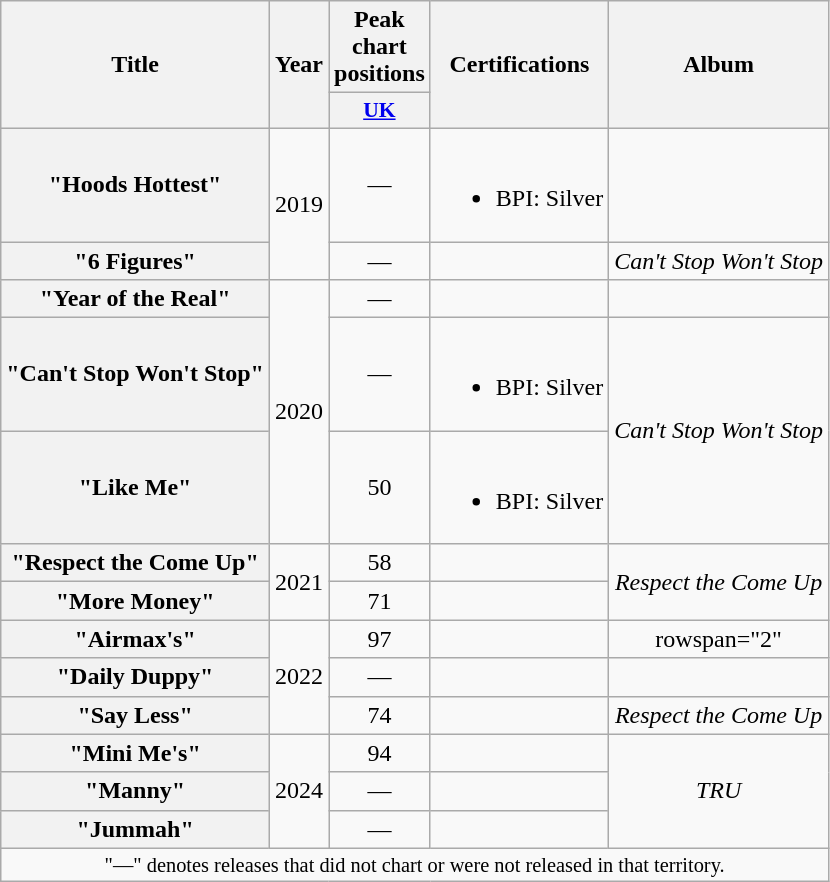<table class="wikitable plainrowheaders" style="text-align:center">
<tr>
<th scope="col" rowspan="2">Title</th>
<th scope="col" rowspan="2">Year</th>
<th scope="col" colspan="1">Peak chart positions</th>
<th scope="col" rowspan="2">Certifications</th>
<th scope="col" rowspan="2">Album</th>
</tr>
<tr>
<th scope="col" style="width:3em;font-size:90%"><a href='#'>UK</a><br></th>
</tr>
<tr>
<th scope="row">"Hoods Hottest"</th>
<td rowspan="2">2019</td>
<td>—</td>
<td><br><ul><li>BPI: Silver</li></ul></td>
<td></td>
</tr>
<tr>
<th scope="row">"6 Figures"</th>
<td>—</td>
<td></td>
<td><em>Can't Stop Won't Stop</em></td>
</tr>
<tr>
<th scope="row">"Year of the Real"<br></th>
<td rowspan="3">2020</td>
<td>—</td>
<td></td>
<td></td>
</tr>
<tr>
<th scope="row">"Can't Stop Won't Stop"</th>
<td>—</td>
<td><br><ul><li>BPI: Silver</li></ul></td>
<td rowspan="2"><em>Can't Stop Won't Stop</em></td>
</tr>
<tr>
<th scope="row">"Like Me"</th>
<td>50</td>
<td><br><ul><li>BPI: Silver</li></ul></td>
</tr>
<tr>
<th scope="row">"Respect the Come Up"</th>
<td rowspan="2">2021</td>
<td>58</td>
<td></td>
<td rowspan="2"><em>Respect the Come Up</em></td>
</tr>
<tr>
<th scope="row">"More Money"</th>
<td>71</td>
<td></td>
</tr>
<tr>
<th scope="row">"Airmax's"</th>
<td rowspan="3">2022</td>
<td>97</td>
<td></td>
<td>rowspan="2" </td>
</tr>
<tr>
<th scope="row">"Daily Duppy"</th>
<td>—</td>
<td></td>
</tr>
<tr>
<th scope="row">"Say Less"</th>
<td>74</td>
<td></td>
<td><em>Respect the Come Up</em></td>
</tr>
<tr>
<th scope="row">"Mini Me's"</th>
<td rowspan="3">2024</td>
<td>94</td>
<td></td>
<td rowspan="3"><em>TRU</em></td>
</tr>
<tr>
<th scope="row">"Manny"</th>
<td>—</td>
<td></td>
</tr>
<tr>
<th scope="row">"Jummah"</th>
<td>—</td>
<td></td>
</tr>
<tr>
<td align="center" colspan="15" style="font-size:85%">"—" denotes releases that did not chart or were not released in that territory.</td>
</tr>
</table>
